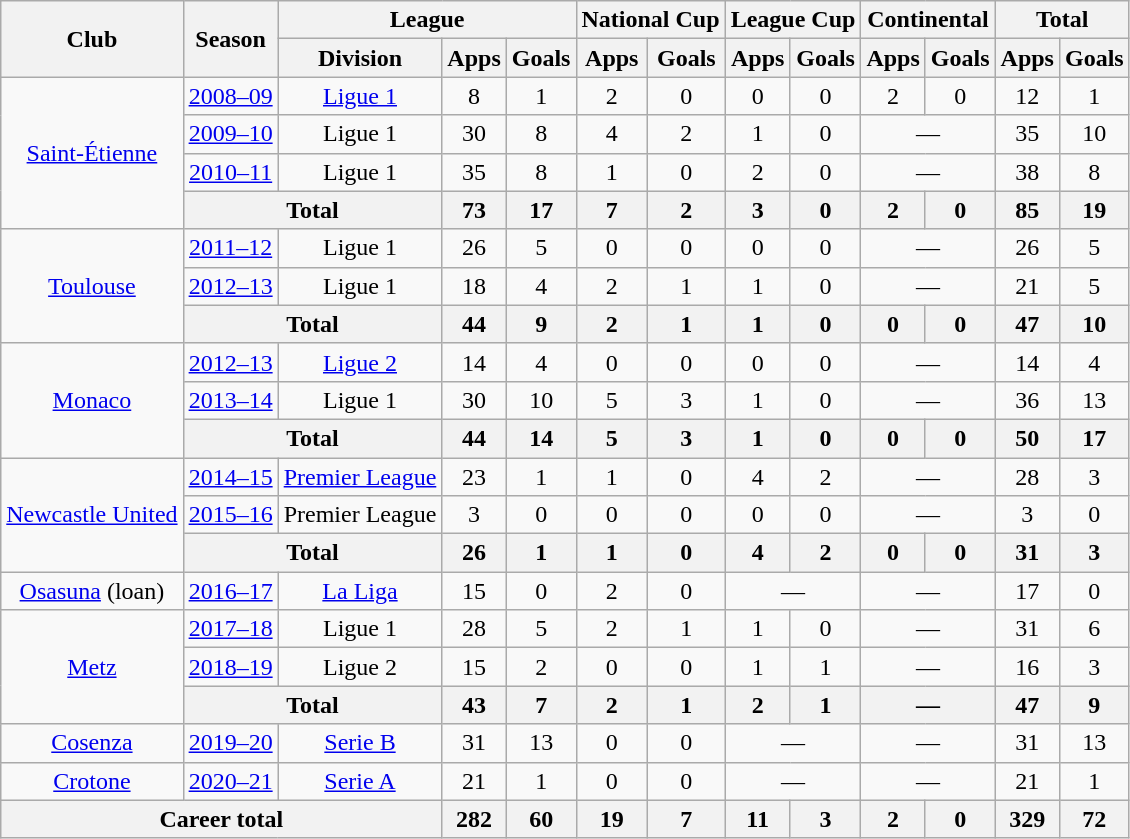<table class="wikitable" style="text-align:center">
<tr>
<th rowspan=2>Club</th>
<th rowspan=2>Season</th>
<th colspan=3>League</th>
<th colspan=2>National Cup</th>
<th colspan=2>League Cup</th>
<th colspan=2>Continental</th>
<th colspan=2>Total</th>
</tr>
<tr>
<th>Division</th>
<th>Apps</th>
<th>Goals</th>
<th>Apps</th>
<th>Goals</th>
<th>Apps</th>
<th>Goals</th>
<th>Apps</th>
<th>Goals</th>
<th>Apps</th>
<th>Goals</th>
</tr>
<tr>
<td rowspan=4><a href='#'>Saint-Étienne</a></td>
<td><a href='#'>2008–09</a></td>
<td><a href='#'>Ligue 1</a></td>
<td>8</td>
<td>1</td>
<td>2</td>
<td>0</td>
<td>0</td>
<td>0</td>
<td>2</td>
<td>0</td>
<td>12</td>
<td>1</td>
</tr>
<tr>
<td><a href='#'>2009–10</a></td>
<td>Ligue 1</td>
<td>30</td>
<td>8</td>
<td>4</td>
<td>2</td>
<td>1</td>
<td>0</td>
<td colspan=2>—</td>
<td>35</td>
<td>10</td>
</tr>
<tr>
<td><a href='#'>2010–11</a></td>
<td>Ligue 1</td>
<td>35</td>
<td>8</td>
<td>1</td>
<td>0</td>
<td>2</td>
<td>0</td>
<td colspan=2>—</td>
<td>38</td>
<td>8</td>
</tr>
<tr>
<th colspan=2>Total</th>
<th>73</th>
<th>17</th>
<th>7</th>
<th>2</th>
<th>3</th>
<th>0</th>
<th>2</th>
<th>0</th>
<th>85</th>
<th>19</th>
</tr>
<tr>
<td rowspan=3><a href='#'>Toulouse</a></td>
<td><a href='#'>2011–12</a></td>
<td>Ligue 1</td>
<td>26</td>
<td>5</td>
<td>0</td>
<td>0</td>
<td>0</td>
<td>0</td>
<td colspan=2>—</td>
<td>26</td>
<td>5</td>
</tr>
<tr>
<td><a href='#'>2012–13</a></td>
<td>Ligue 1</td>
<td>18</td>
<td>4</td>
<td>2</td>
<td>1</td>
<td>1</td>
<td>0</td>
<td colspan=2>—</td>
<td>21</td>
<td>5</td>
</tr>
<tr>
<th colspan=2>Total</th>
<th>44</th>
<th>9</th>
<th>2</th>
<th>1</th>
<th>1</th>
<th>0</th>
<th>0</th>
<th>0</th>
<th>47</th>
<th>10</th>
</tr>
<tr>
<td rowspan=3><a href='#'>Monaco</a></td>
<td><a href='#'>2012–13</a></td>
<td><a href='#'>Ligue 2</a></td>
<td>14</td>
<td>4</td>
<td>0</td>
<td>0</td>
<td>0</td>
<td>0</td>
<td colspan=2>—</td>
<td>14</td>
<td>4</td>
</tr>
<tr>
<td><a href='#'>2013–14</a></td>
<td>Ligue 1</td>
<td>30</td>
<td>10</td>
<td>5</td>
<td>3</td>
<td>1</td>
<td>0</td>
<td colspan=2>—</td>
<td>36</td>
<td>13</td>
</tr>
<tr>
<th colspan=2>Total</th>
<th>44</th>
<th>14</th>
<th>5</th>
<th>3</th>
<th>1</th>
<th>0</th>
<th>0</th>
<th>0</th>
<th>50</th>
<th>17</th>
</tr>
<tr>
<td rowspan=3><a href='#'>Newcastle United</a></td>
<td><a href='#'>2014–15</a></td>
<td><a href='#'>Premier League</a></td>
<td>23</td>
<td>1</td>
<td>1</td>
<td>0</td>
<td>4</td>
<td>2</td>
<td colspan=2>—</td>
<td>28</td>
<td>3</td>
</tr>
<tr>
<td><a href='#'>2015–16</a></td>
<td>Premier League</td>
<td>3</td>
<td>0</td>
<td>0</td>
<td>0</td>
<td>0</td>
<td>0</td>
<td colspan=2>—</td>
<td>3</td>
<td>0</td>
</tr>
<tr>
<th colspan=2>Total</th>
<th>26</th>
<th>1</th>
<th>1</th>
<th>0</th>
<th>4</th>
<th>2</th>
<th>0</th>
<th>0</th>
<th>31</th>
<th>3</th>
</tr>
<tr>
<td><a href='#'>Osasuna</a> (loan)</td>
<td><a href='#'>2016–17</a></td>
<td><a href='#'>La Liga</a></td>
<td>15</td>
<td>0</td>
<td>2</td>
<td>0</td>
<td colspan="2">—</td>
<td colspan="2">—</td>
<td>17</td>
<td>0</td>
</tr>
<tr>
<td rowspan=3><a href='#'>Metz</a></td>
<td><a href='#'>2017–18</a></td>
<td>Ligue 1</td>
<td>28</td>
<td>5</td>
<td>2</td>
<td>1</td>
<td>1</td>
<td>0</td>
<td colspan="2">—</td>
<td>31</td>
<td>6</td>
</tr>
<tr>
<td><a href='#'>2018–19</a></td>
<td>Ligue 2</td>
<td>15</td>
<td>2</td>
<td>0</td>
<td>0</td>
<td>1</td>
<td>1</td>
<td colspan="2">—</td>
<td>16</td>
<td>3</td>
</tr>
<tr>
<th colspan=2>Total</th>
<th>43</th>
<th>7</th>
<th>2</th>
<th>1</th>
<th>2</th>
<th>1</th>
<th colspan="2">—</th>
<th>47</th>
<th>9</th>
</tr>
<tr>
<td><a href='#'>Cosenza</a></td>
<td><a href='#'>2019–20</a></td>
<td><a href='#'>Serie B</a></td>
<td>31</td>
<td>13</td>
<td>0</td>
<td>0</td>
<td colspan="2">—</td>
<td colspan="2">—</td>
<td>31</td>
<td>13</td>
</tr>
<tr>
<td><a href='#'>Crotone</a></td>
<td><a href='#'>2020–21</a></td>
<td><a href='#'>Serie A</a></td>
<td>21</td>
<td>1</td>
<td>0</td>
<td>0</td>
<td colspan="2">—</td>
<td colspan="2">—</td>
<td>21</td>
<td>1</td>
</tr>
<tr>
<th colspan=3>Career total</th>
<th>282</th>
<th>60</th>
<th>19</th>
<th>7</th>
<th>11</th>
<th>3</th>
<th>2</th>
<th>0</th>
<th>329</th>
<th>72</th>
</tr>
</table>
